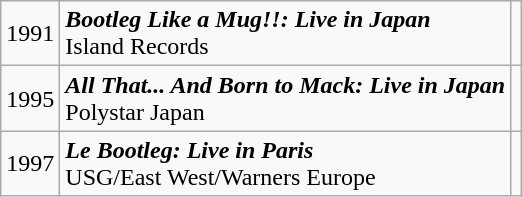<table class="wikitable">
<tr>
<td>1991</td>
<td><strong><em>Bootleg Like a Mug!!: Live in Japan</em></strong><br>Island Records</td>
<td></td>
</tr>
<tr>
<td>1995</td>
<td><strong><em>All That... And Born to Mack: Live in Japan</em></strong><br>Polystar Japan</td>
<td></td>
</tr>
<tr>
<td>1997</td>
<td><strong><em>Le Bootleg: Live in Paris</em></strong><br>USG/East West/Warners Europe</td>
<td></td>
</tr>
</table>
